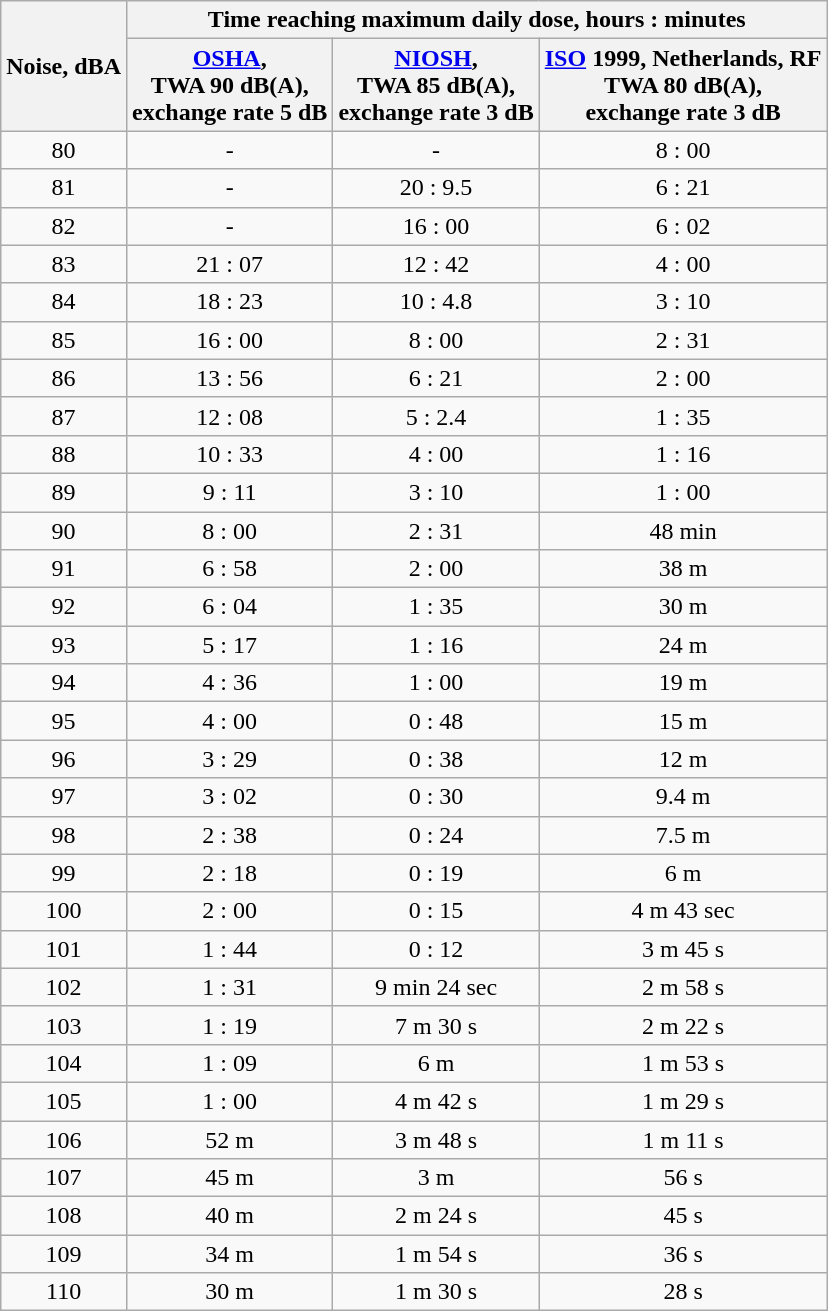<table class="wikitable collapsible collapsed" style="text-align:center">
<tr>
<th rowspan="2">Noise, dBA</th>
<th colspan="3">Time reaching maximum daily dose, hours : minutes</th>
</tr>
<tr>
<th><a href='#'>OSHA</a>,<br>TWA 90 dB(A),<br>exchange rate 5 dB</th>
<th><a href='#'>NIOSH</a>,<br>TWA 85 dB(A),<br>exchange rate 3 dB</th>
<th><a href='#'>ISO</a> 1999, Netherlands, RF<br>TWA 80 dB(A),<br>exchange rate 3 dB</th>
</tr>
<tr>
<td>80</td>
<td>-</td>
<td>-</td>
<td>8 : 00</td>
</tr>
<tr>
<td>81</td>
<td>-</td>
<td>20 : 9.5</td>
<td>6 : 21</td>
</tr>
<tr>
<td>82</td>
<td>-</td>
<td>16 : 00</td>
<td>6 : 02</td>
</tr>
<tr>
<td>83</td>
<td>21 : 07</td>
<td>12 : 42</td>
<td>4 : 00</td>
</tr>
<tr>
<td>84</td>
<td>18 : 23</td>
<td>10 : 4.8</td>
<td>3 : 10</td>
</tr>
<tr>
<td>85</td>
<td>16 : 00</td>
<td>8 : 00</td>
<td>2 : 31</td>
</tr>
<tr>
<td>86</td>
<td>13 : 56</td>
<td>6 : 21</td>
<td>2 : 00</td>
</tr>
<tr>
<td>87</td>
<td>12 : 08</td>
<td>5 : 2.4</td>
<td>1 : 35</td>
</tr>
<tr>
<td>88</td>
<td>10 : 33</td>
<td>4 : 00</td>
<td>1 : 16</td>
</tr>
<tr>
<td>89</td>
<td>9 : 11</td>
<td>3 : 10</td>
<td>1 : 00</td>
</tr>
<tr>
<td>90</td>
<td>8 : 00</td>
<td>2 : 31</td>
<td>48 min</td>
</tr>
<tr>
<td>91</td>
<td>6 : 58</td>
<td>2 : 00</td>
<td>38 m</td>
</tr>
<tr>
<td>92</td>
<td>6 : 04</td>
<td>1 : 35</td>
<td>30 m</td>
</tr>
<tr>
<td>93</td>
<td>5 : 17</td>
<td>1 : 16</td>
<td>24 m</td>
</tr>
<tr>
<td>94</td>
<td>4 : 36</td>
<td>1 : 00</td>
<td>19 m</td>
</tr>
<tr>
<td>95</td>
<td>4 : 00</td>
<td>0 : 48</td>
<td>15 m</td>
</tr>
<tr>
<td>96</td>
<td>3 : 29</td>
<td>0 : 38</td>
<td>12 m</td>
</tr>
<tr>
<td>97</td>
<td>3 : 02</td>
<td>0 : 30</td>
<td>9.4 m</td>
</tr>
<tr>
<td>98</td>
<td>2 : 38</td>
<td>0 : 24</td>
<td>7.5 m</td>
</tr>
<tr>
<td>99</td>
<td>2 : 18</td>
<td>0 : 19</td>
<td>6 m</td>
</tr>
<tr>
<td>100</td>
<td>2 : 00</td>
<td>0 : 15</td>
<td>4 m 43 sec</td>
</tr>
<tr>
<td>101</td>
<td>1 : 44</td>
<td>0 : 12</td>
<td>3 m 45 s</td>
</tr>
<tr>
<td>102</td>
<td>1 : 31</td>
<td>9 min 24 sec</td>
<td>2 m 58 s</td>
</tr>
<tr>
<td>103</td>
<td>1 : 19</td>
<td>7 m 30 s</td>
<td>2 m 22 s</td>
</tr>
<tr>
<td>104</td>
<td>1 : 09</td>
<td>6 m</td>
<td>1 m 53 s</td>
</tr>
<tr>
<td>105</td>
<td>1 : 00</td>
<td>4 m 42 s</td>
<td>1 m 29 s</td>
</tr>
<tr>
<td>106</td>
<td>52 m</td>
<td>3 m 48 s</td>
<td>1 m 11 s</td>
</tr>
<tr>
<td>107</td>
<td>45 m</td>
<td>3 m</td>
<td>56 s</td>
</tr>
<tr>
<td>108</td>
<td>40 m</td>
<td>2 m 24 s</td>
<td>45 s</td>
</tr>
<tr>
<td>109</td>
<td>34 m</td>
<td>1 m 54 s</td>
<td>36 s</td>
</tr>
<tr>
<td>110</td>
<td>30 m</td>
<td>1 m 30 s</td>
<td>28 s</td>
</tr>
</table>
